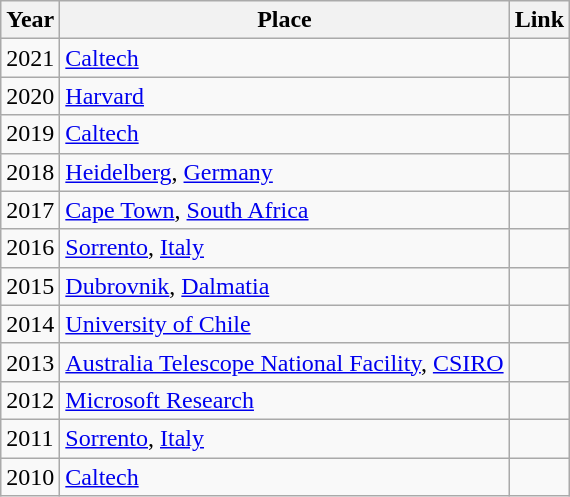<table class="wikitable">
<tr>
<th>Year</th>
<th>Place</th>
<th>Link</th>
</tr>
<tr>
<td>2021</td>
<td><a href='#'>Caltech</a></td>
<td></td>
</tr>
<tr>
<td>2020</td>
<td><a href='#'>Harvard</a></td>
<td></td>
</tr>
<tr>
<td>2019</td>
<td><a href='#'>Caltech</a></td>
<td></td>
</tr>
<tr>
<td>2018</td>
<td><a href='#'>Heidelberg</a>, <a href='#'>Germany</a></td>
<td></td>
</tr>
<tr>
<td>2017</td>
<td><a href='#'>Cape Town</a>, <a href='#'>South Africa</a></td>
<td></td>
</tr>
<tr>
<td>2016</td>
<td><a href='#'>Sorrento</a>, <a href='#'>Italy</a></td>
<td></td>
</tr>
<tr>
<td>2015</td>
<td><a href='#'>Dubrovnik</a>, <a href='#'>Dalmatia</a></td>
<td></td>
</tr>
<tr>
<td>2014</td>
<td><a href='#'>University of Chile</a></td>
<td></td>
</tr>
<tr>
<td>2013</td>
<td><a href='#'>Australia Telescope National Facility</a>, <a href='#'>CSIRO</a></td>
<td></td>
</tr>
<tr>
<td>2012</td>
<td><a href='#'>Microsoft Research</a></td>
<td> </td>
</tr>
<tr>
<td>2011</td>
<td><a href='#'>Sorrento</a>, <a href='#'>Italy</a></td>
<td></td>
</tr>
<tr>
<td>2010</td>
<td><a href='#'>Caltech</a></td>
<td> </td>
</tr>
</table>
